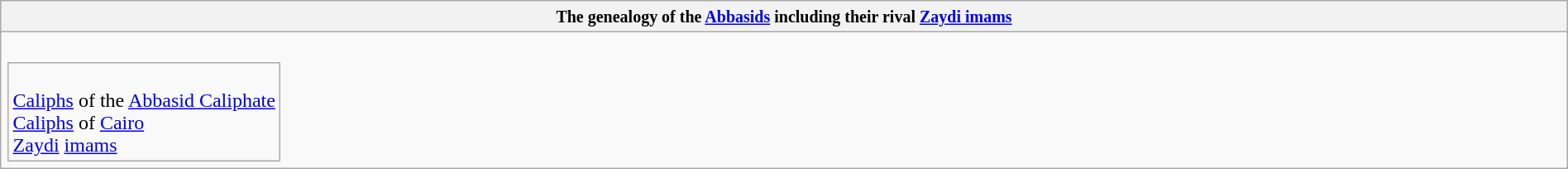<table class="wikitable collapsible collapsed" border="1" style="width:100%; text-align:center;">
<tr>
<th><small>The genealogy of the <a href='#'>Abbasids</a> including their rival <a href='#'>Zaydi imams</a> </small></th>
</tr>
<tr>
<td><br><table - style="vertical-align:top">
<tr>
<td colspan=100% style="text-align:left"><br> <a href='#'>Caliphs</a> of the <a href='#'>Abbasid Caliphate</a><br>
 <a href='#'>Caliphs</a> of <a href='#'>Cairo</a><br>
 <a href='#'>Zaydi</a> <a href='#'>imams</a></td>
</tr>
</table>





































































</td>
</tr>
</table>
